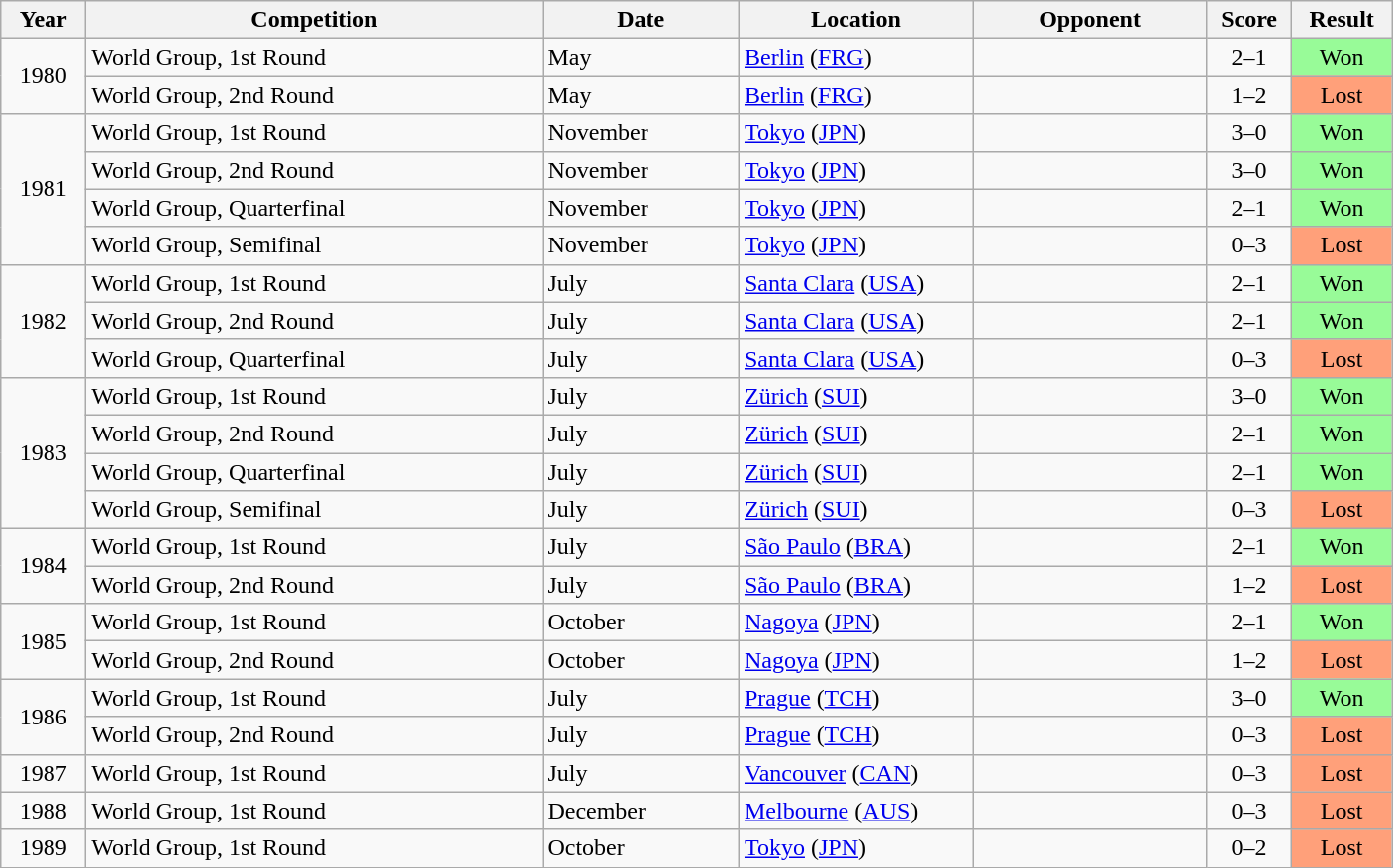<table class="wikitable">
<tr>
<th style="width:50px">Year</th>
<th style="width:300px">Competition</th>
<th style="width:125px">Date</th>
<th style="width:150px">Location</th>
<th style="width:150px">Opponent</th>
<th style="width:50px">Score</th>
<th style="width:60px">Result</th>
</tr>
<tr>
<td align="center" rowspan="2">1980</td>
<td>World Group, 1st Round</td>
<td>May</td>
<td><a href='#'>Berlin</a> (<a href='#'>FRG</a>)</td>
<td></td>
<td align="center">2–1</td>
<td align="center" bgcolor="#98FB98">Won</td>
</tr>
<tr>
<td>World Group, 2nd Round</td>
<td>May</td>
<td><a href='#'>Berlin</a> (<a href='#'>FRG</a>)</td>
<td></td>
<td align="center">1–2</td>
<td align="center" bgcolor="#FFA07A">Lost</td>
</tr>
<tr>
<td align="center" rowspan="4">1981</td>
<td>World Group, 1st Round</td>
<td>November</td>
<td><a href='#'>Tokyo</a> (<a href='#'>JPN</a>)</td>
<td></td>
<td align="center">3–0</td>
<td align="center" bgcolor="#98FB98">Won</td>
</tr>
<tr>
<td>World Group, 2nd Round</td>
<td>November</td>
<td><a href='#'>Tokyo</a> (<a href='#'>JPN</a>)</td>
<td></td>
<td align="center">3–0</td>
<td align="center" bgcolor="#98FB98">Won</td>
</tr>
<tr>
<td>World Group, Quarterfinal</td>
<td>November</td>
<td><a href='#'>Tokyo</a> (<a href='#'>JPN</a>)</td>
<td></td>
<td align="center">2–1</td>
<td align="center" bgcolor="#98FB98">Won</td>
</tr>
<tr>
<td>World Group, Semifinal</td>
<td>November</td>
<td><a href='#'>Tokyo</a> (<a href='#'>JPN</a>)</td>
<td></td>
<td align="center">0–3</td>
<td align="center" bgcolor="#FFA07A">Lost</td>
</tr>
<tr>
<td align="center" rowspan="3">1982</td>
<td>World Group, 1st Round</td>
<td>July</td>
<td><a href='#'>Santa Clara</a> (<a href='#'>USA</a>)</td>
<td></td>
<td align="center">2–1</td>
<td align="center" bgcolor="#98FB98">Won</td>
</tr>
<tr>
<td>World Group, 2nd Round</td>
<td>July</td>
<td><a href='#'>Santa Clara</a> (<a href='#'>USA</a>)</td>
<td></td>
<td align="center">2–1</td>
<td align="center" bgcolor="#98FB98">Won</td>
</tr>
<tr>
<td>World Group, Quarterfinal</td>
<td>July</td>
<td><a href='#'>Santa Clara</a> (<a href='#'>USA</a>)</td>
<td></td>
<td align="center">0–3</td>
<td align="center" bgcolor="#FFA07A">Lost</td>
</tr>
<tr>
<td align="center" rowspan="4">1983</td>
<td>World Group, 1st Round</td>
<td>July</td>
<td><a href='#'>Zürich</a> (<a href='#'>SUI</a>)</td>
<td></td>
<td align="center">3–0</td>
<td align="center" bgcolor="#98FB98">Won</td>
</tr>
<tr>
<td>World Group, 2nd Round</td>
<td>July</td>
<td><a href='#'>Zürich</a> (<a href='#'>SUI</a>)</td>
<td></td>
<td align="center">2–1</td>
<td align="center" bgcolor="#98FB98">Won</td>
</tr>
<tr>
<td>World Group, Quarterfinal</td>
<td>July</td>
<td><a href='#'>Zürich</a> (<a href='#'>SUI</a>)</td>
<td></td>
<td align="center">2–1</td>
<td align="center" bgcolor="#98FB98">Won</td>
</tr>
<tr>
<td>World Group, Semifinal</td>
<td>July</td>
<td><a href='#'>Zürich</a> (<a href='#'>SUI</a>)</td>
<td></td>
<td align="center">0–3</td>
<td align="center" bgcolor="#FFA07A">Lost</td>
</tr>
<tr>
<td align="center" rowspan="2">1984</td>
<td>World Group, 1st Round</td>
<td>July</td>
<td><a href='#'>São Paulo</a> (<a href='#'>BRA</a>)</td>
<td></td>
<td align="center">2–1</td>
<td align="center" bgcolor="#98FB98">Won</td>
</tr>
<tr>
<td>World Group, 2nd Round</td>
<td>July</td>
<td><a href='#'>São Paulo</a> (<a href='#'>BRA</a>)</td>
<td></td>
<td align="center">1–2</td>
<td align="center" bgcolor="#FFA07A">Lost</td>
</tr>
<tr>
<td align="center" rowspan="2">1985</td>
<td>World Group, 1st Round</td>
<td>October</td>
<td><a href='#'>Nagoya</a> (<a href='#'>JPN</a>)</td>
<td></td>
<td align="center">2–1</td>
<td align="center" bgcolor="#98FB98">Won</td>
</tr>
<tr>
<td>World Group, 2nd Round</td>
<td>October</td>
<td><a href='#'>Nagoya</a> (<a href='#'>JPN</a>)</td>
<td></td>
<td align="center">1–2</td>
<td align="center" bgcolor="#FFA07A">Lost</td>
</tr>
<tr>
<td align="center" rowspan="2">1986</td>
<td>World Group, 1st Round</td>
<td>July</td>
<td><a href='#'>Prague</a> (<a href='#'>TCH</a>)</td>
<td></td>
<td align="center">3–0</td>
<td align="center" bgcolor="#98FB98">Won</td>
</tr>
<tr>
<td>World Group, 2nd Round</td>
<td>July</td>
<td><a href='#'>Prague</a> (<a href='#'>TCH</a>)</td>
<td></td>
<td align="center">0–3</td>
<td align="center" bgcolor="#FFA07A">Lost</td>
</tr>
<tr>
<td align="center">1987</td>
<td>World Group, 1st Round</td>
<td>July</td>
<td><a href='#'>Vancouver</a> (<a href='#'>CAN</a>)</td>
<td></td>
<td align="center">0–3</td>
<td align="center" bgcolor="#FFA07A">Lost</td>
</tr>
<tr>
<td align="center">1988</td>
<td>World Group, 1st Round</td>
<td>December</td>
<td><a href='#'>Melbourne</a> (<a href='#'>AUS</a>)</td>
<td></td>
<td align="center">0–3</td>
<td align="center" bgcolor="#FFA07A">Lost</td>
</tr>
<tr>
<td align="center">1989</td>
<td>World Group, 1st Round</td>
<td>October</td>
<td><a href='#'>Tokyo</a> (<a href='#'>JPN</a>)</td>
<td></td>
<td align="center">0–2</td>
<td align="center" bgcolor="#FFA07A">Lost</td>
</tr>
</table>
